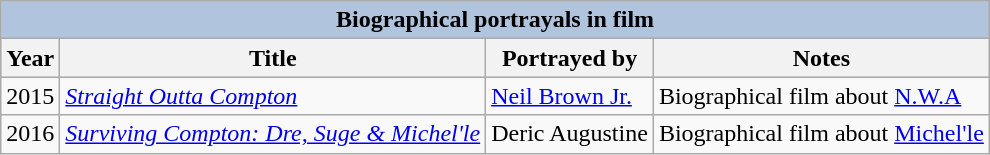<table class="wikitable">
<tr style="background:#ccc; text-align:center;">
<th colspan="4" style="background: LightSteelBlue;">Biographical portrayals in film</th>
</tr>
<tr style="background:#ccc; text-align:center;">
<th>Year</th>
<th>Title</th>
<th>Portrayed by</th>
<th>Notes</th>
</tr>
<tr>
<td>2015</td>
<td><em><a href='#'>Straight Outta Compton</a></em></td>
<td><a href='#'>Neil Brown Jr.</a></td>
<td>Biographical film about <a href='#'>N.W.A</a></td>
</tr>
<tr>
<td>2016</td>
<td><em><a href='#'>Surviving Compton: Dre, Suge & Michel'le</a></em></td>
<td>Deric Augustine</td>
<td>Biographical film about <a href='#'>Michel'le</a></td>
</tr>
</table>
